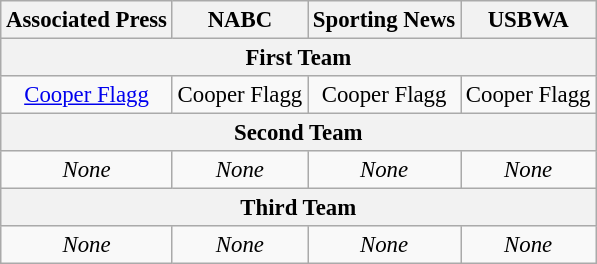<table class="wikitable" style="font-size: 95%; text-align:center;">
<tr>
<th>Associated Press</th>
<th>NABC</th>
<th>Sporting News</th>
<th>USBWA</th>
</tr>
<tr>
<th colspan=4>First Team</th>
</tr>
<tr>
<td><a href='#'>Cooper Flagg</a></td>
<td>Cooper Flagg</td>
<td>Cooper Flagg</td>
<td>Cooper Flagg</td>
</tr>
<tr>
<th colspan=4>Second Team</th>
</tr>
<tr>
<td><em>None</em></td>
<td><em>None</em></td>
<td><em>None</em></td>
<td><em>None</em></td>
</tr>
<tr>
<th colspan=4>Third Team</th>
</tr>
<tr>
<td><em>None</em></td>
<td><em>None</em></td>
<td><em>None</em></td>
<td><em>None</em></td>
</tr>
</table>
